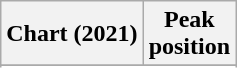<table class="wikitable sortable plainrowheaders" style="text-align:center">
<tr>
<th scope="col">Chart (2021)</th>
<th scope="col">Peak<br>position</th>
</tr>
<tr>
</tr>
<tr>
</tr>
</table>
